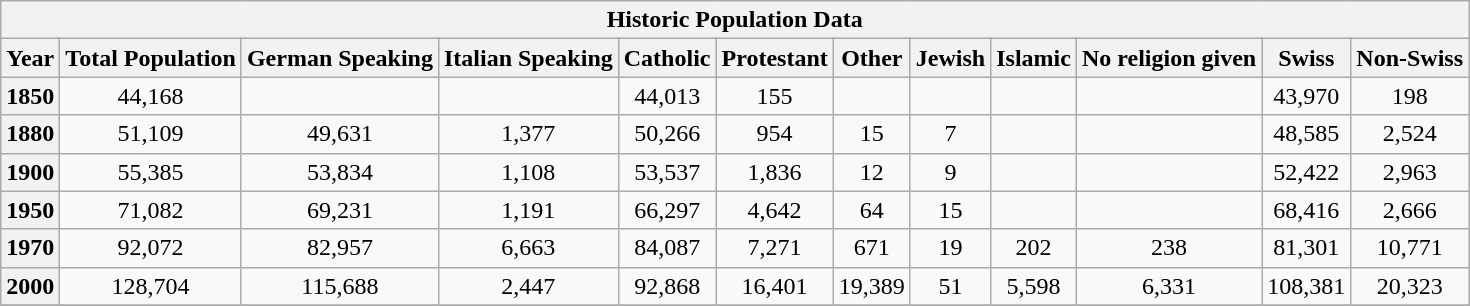<table class="wikitable collapsible collapsed">
<tr>
<th colspan="12">Historic Population Data</th>
</tr>
<tr>
<th>Year</th>
<th>Total Population</th>
<th>German Speaking</th>
<th>Italian Speaking</th>
<th>Catholic</th>
<th>Protestant</th>
<th>Other</th>
<th>Jewish</th>
<th>Islamic</th>
<th>No religion given</th>
<th>Swiss</th>
<th>Non-Swiss</th>
</tr>
<tr>
<th scope="row">1850</th>
<td align="center">44,168</td>
<td align="center"></td>
<td align="center"></td>
<td align="center">44,013</td>
<td align="center">155</td>
<td align="center"></td>
<td align="center"></td>
<td align="center"></td>
<td align="center"></td>
<td align="center">43,970</td>
<td align="center">198</td>
</tr>
<tr>
<th scope="row">1880</th>
<td align="center">51,109</td>
<td align="center">49,631</td>
<td align="center">1,377</td>
<td align="center">50,266</td>
<td align="center">954</td>
<td align="center">15</td>
<td align="center">7</td>
<td align="center"></td>
<td align="center"></td>
<td align="center">48,585</td>
<td align="center">2,524</td>
</tr>
<tr>
<th scope="row">1900</th>
<td align="center">55,385</td>
<td align="center">53,834</td>
<td align="center">1,108</td>
<td align="center">53,537</td>
<td align="center">1,836</td>
<td align="center">12</td>
<td align="center">9</td>
<td align="center"></td>
<td align="center"></td>
<td align="center">52,422</td>
<td align="center">2,963</td>
</tr>
<tr>
<th scope="row">1950</th>
<td align="center">71,082</td>
<td align="center">69,231</td>
<td align="center">1,191</td>
<td align="center">66,297</td>
<td align="center">4,642</td>
<td align="center">64</td>
<td align="center">15</td>
<td align="center"></td>
<td align="center"></td>
<td align="center">68,416</td>
<td align="center">2,666</td>
</tr>
<tr>
<th scope="row">1970</th>
<td align="center">92,072</td>
<td align="center">82,957</td>
<td align="center">6,663</td>
<td align="center">84,087</td>
<td align="center">7,271</td>
<td align="center">671</td>
<td align="center">19</td>
<td align="center">202</td>
<td align="center">238</td>
<td align="center">81,301</td>
<td align="center">10,771</td>
</tr>
<tr>
<th scope="row">2000</th>
<td align="center">128,704</td>
<td align="center">115,688</td>
<td align="center">2,447</td>
<td align="center">92,868</td>
<td align="center">16,401</td>
<td align="center">19,389</td>
<td align="center">51</td>
<td align="center">5,598</td>
<td align="center">6,331</td>
<td align="center">108,381</td>
<td align="center">20,323</td>
</tr>
<tr>
</tr>
</table>
